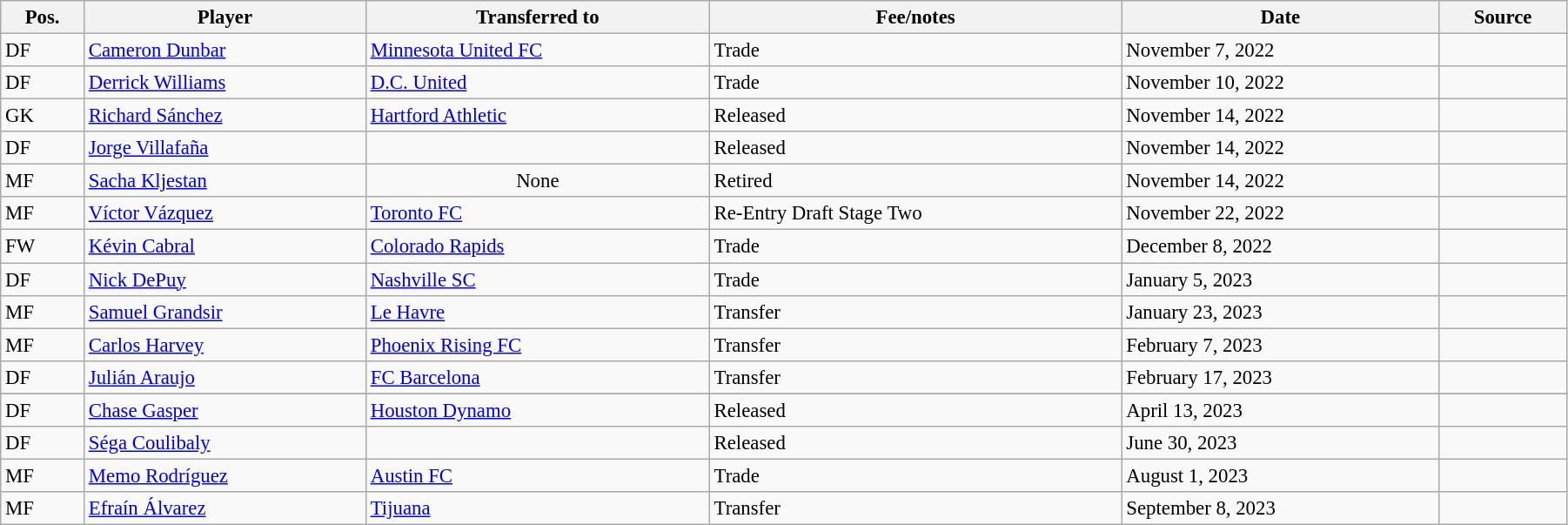<table class="wikitable sortable" style="width:95%; text-align:center; font-size:95%; text-align:left;">
<tr>
<th><strong>Pos.</strong></th>
<th><strong>Player</strong></th>
<th><strong>Transferred to</strong></th>
<th><strong>Fee/notes</strong></th>
<th><strong>Date</strong></th>
<th><strong>Source</strong></th>
</tr>
<tr>
<td>DF</td>
<td> <a href='#'>Cameron Dunbar</a></td>
<td> <a href='#'>Minnesota United FC</a></td>
<td>Trade</td>
<td>November 7, 2022</td>
<td align=center></td>
</tr>
<tr>
<td>DF</td>
<td> <a href='#'>Derrick Williams</a></td>
<td> <a href='#'>D.C. United</a></td>
<td>Trade</td>
<td>November 10, 2022</td>
<td align=center></td>
</tr>
<tr>
<td>GK</td>
<td> <a href='#'>Richard Sánchez</a></td>
<td> <a href='#'>Hartford Athletic</a></td>
<td>Released</td>
<td>November 14, 2022</td>
<td align=center></td>
</tr>
<tr>
<td>DF</td>
<td> <a href='#'>Jorge Villafaña</a></td>
<td></td>
<td>Released</td>
<td>November 14, 2022</td>
<td align=center></td>
</tr>
<tr>
<td>MF</td>
<td> <a href='#'>Sacha Kljestan</a></td>
<td align=center>None</td>
<td>Retired</td>
<td>November 14, 2022</td>
<td align=center></td>
</tr>
<tr>
<td>MF</td>
<td> <a href='#'>Víctor Vázquez</a></td>
<td> <a href='#'>Toronto FC</a></td>
<td>Re-Entry Draft Stage Two</td>
<td>November 22, 2022</td>
<td align=center></td>
</tr>
<tr>
<td>FW</td>
<td> <a href='#'>Kévin Cabral</a></td>
<td> <a href='#'>Colorado Rapids</a></td>
<td>Trade</td>
<td>December 8, 2022</td>
<td align=center></td>
</tr>
<tr>
<td>DF</td>
<td> <a href='#'>Nick DePuy</a></td>
<td> <a href='#'>Nashville SC</a></td>
<td>Trade</td>
<td>January 5, 2023</td>
<td align=center></td>
</tr>
<tr>
<td>MF</td>
<td> <a href='#'>Samuel Grandsir</a></td>
<td> <a href='#'>Le Havre</a></td>
<td>Transfer</td>
<td>January 23, 2023</td>
<td align=center></td>
</tr>
<tr>
<td>MF</td>
<td> <a href='#'>Carlos Harvey</a></td>
<td> <a href='#'>Phoenix Rising FC</a></td>
<td>Transfer</td>
<td>February 7, 2023</td>
<td align=center></td>
</tr>
<tr>
<td>DF</td>
<td> <a href='#'>Julián Araujo</a></td>
<td> <a href='#'>FC Barcelona</a></td>
<td>Transfer</td>
<td>February 17, 2023</td>
<td align=center></td>
</tr>
<tr>
</tr>
<tr>
<td>DF</td>
<td> <a href='#'>Chase Gasper</a></td>
<td> <a href='#'>Houston Dynamo</a></td>
<td>Released</td>
<td>April 13, 2023</td>
<td align=center></td>
</tr>
<tr>
<td>DF</td>
<td> <a href='#'>Séga Coulibaly</a></td>
<td></td>
<td>Released</td>
<td>June 30, 2023</td>
<td align=center></td>
</tr>
<tr>
<td>MF</td>
<td> <a href='#'>Memo Rodríguez</a></td>
<td> <a href='#'>Austin FC</a></td>
<td>Trade</td>
<td>August 1, 2023</td>
<td align=center></td>
</tr>
<tr>
<td>MF</td>
<td> <a href='#'>Efraín Álvarez</a></td>
<td> <a href='#'>Tijuana</a></td>
<td>Transfer</td>
<td>September 8, 2023</td>
<td align=center></td>
</tr>
</table>
